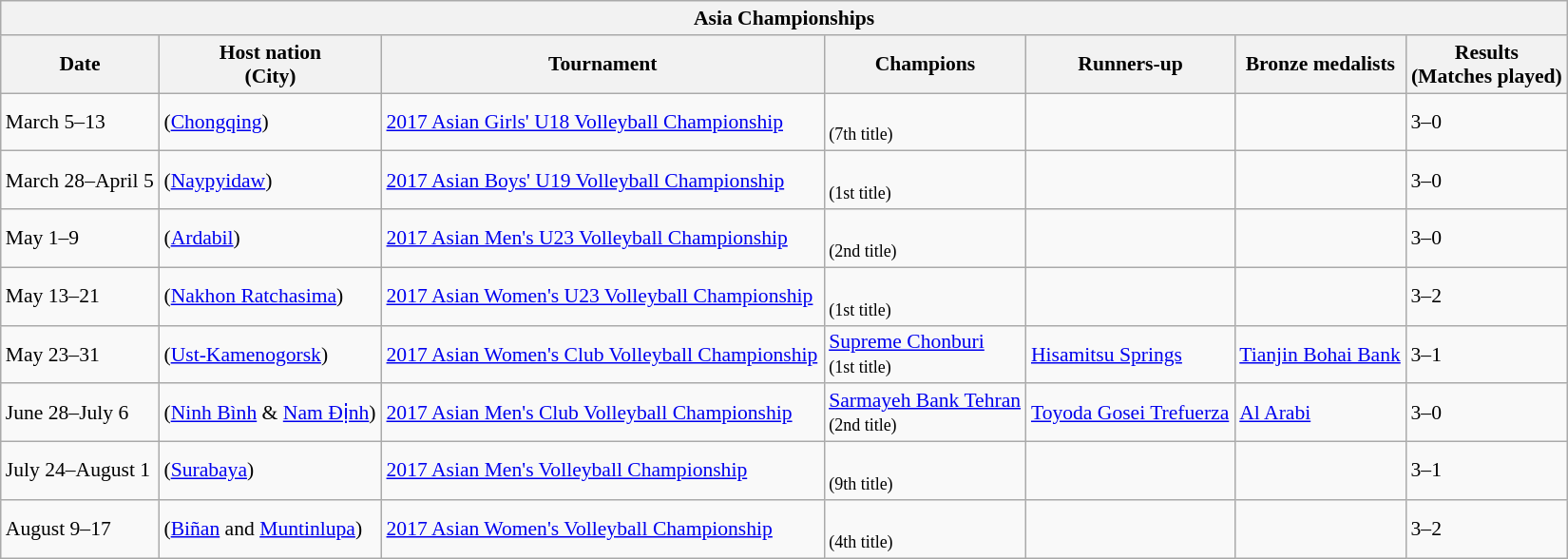<table class="wikitable collapsible" width=1100 style="font-size:90%">
<tr>
<th colspan="7">Asia Championships</th>
</tr>
<tr>
<th>Date</th>
<th>Host nation<br> (City)</th>
<th>Tournament</th>
<th>Champions</th>
<th>Runners-up</th>
<th>Bronze medalists</th>
<th>Results<br> (Matches played)</th>
</tr>
<tr>
<td>March 5–13</td>
<td> (<a href='#'>Chongqing</a>)</td>
<td><a href='#'>2017 Asian Girls' U18 Volleyball Championship</a></td>
<td><br><small>(7th title)</small></td>
<td></td>
<td></td>
<td>3–0</td>
</tr>
<tr>
<td>March 28–April 5</td>
<td> (<a href='#'>Naypyidaw</a>)</td>
<td><a href='#'>2017 Asian Boys' U19 Volleyball Championship</a></td>
<td><br><small>(1st title)</small></td>
<td></td>
<td></td>
<td>3–0</td>
</tr>
<tr>
<td>May 1–9</td>
<td> (<a href='#'>Ardabil</a>)</td>
<td><a href='#'>2017 Asian Men's U23 Volleyball Championship</a></td>
<td><br><small>(2nd title)</small></td>
<td></td>
<td></td>
<td>3–0</td>
</tr>
<tr>
<td>May 13–21</td>
<td> (<a href='#'>Nakhon Ratchasima</a>)</td>
<td><a href='#'>2017 Asian Women's U23 Volleyball Championship</a></td>
<td><br><small>(1st title)</small></td>
<td></td>
<td></td>
<td>3–2</td>
</tr>
<tr>
<td>May 23–31</td>
<td> (<a href='#'>Ust-Kamenogorsk</a>)</td>
<td><a href='#'>2017 Asian Women's Club Volleyball Championship</a></td>
<td> <a href='#'>Supreme Chonburi</a><br><small>(1st title)</small></td>
<td> <a href='#'>Hisamitsu Springs</a></td>
<td> <a href='#'>Tianjin Bohai Bank</a></td>
<td>3–1</td>
</tr>
<tr>
<td>June 28–July 6</td>
<td> (<a href='#'>Ninh Bình</a> & <a href='#'>Nam Định</a>)</td>
<td><a href='#'>2017 Asian Men's Club Volleyball Championship</a></td>
<td> <a href='#'>Sarmayeh Bank Tehran</a><br><small>(2nd title)</small></td>
<td> <a href='#'>Toyoda Gosei Trefuerza</a></td>
<td> <a href='#'>Al Arabi</a></td>
<td>3–0</td>
</tr>
<tr>
<td>July 24–August 1</td>
<td> (<a href='#'>Surabaya</a>)</td>
<td><a href='#'>2017 Asian Men's Volleyball Championship</a></td>
<td><br><small>(9th title)</small></td>
<td></td>
<td></td>
<td>3–1</td>
</tr>
<tr>
<td>August 9–17</td>
<td> (<a href='#'>Biñan</a> and <a href='#'>Muntinlupa</a>)</td>
<td><a href='#'>2017 Asian Women's Volleyball Championship</a></td>
<td><br><small>(4th title)</small></td>
<td></td>
<td></td>
<td>3–2</td>
</tr>
</table>
